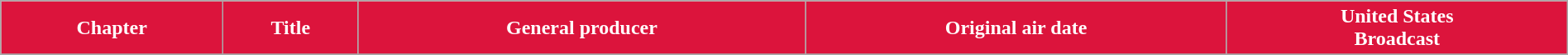<table class="wikitable plainrowheaders" style="width: 100%; margin-right: 0;">
<tr>
<th style="background: Crimson; color: #ffffff;">Chapter</th>
<th style="background: Crimson; color: #ffffff;">Title</th>
<th style="background: Crimson; color: #ffffff;">General producer</th>
<th style="background: Crimson; color: #ffffff;">Original air date</th>
<th style="background: Crimson; color: #ffffff;">United States <br>Broadcast</th>
</tr>
<tr>
</tr>
</table>
